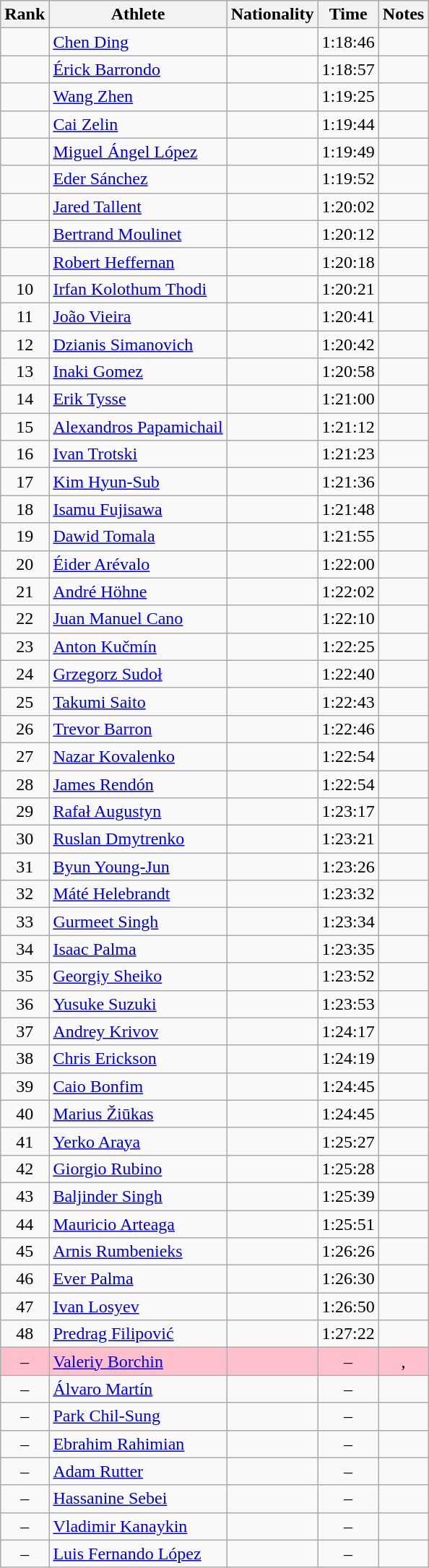<table class="wikitable sortable" style="text-align:center">
<tr>
<th>Rank</th>
<th>Athlete</th>
<th>Nationality</th>
<th>Time</th>
<th>Notes</th>
</tr>
<tr>
<td></td>
<td align=left><a href='#'>Chen Ding</a></td>
<td align=left></td>
<td>1:18:46</td>
<td></td>
</tr>
<tr>
<td></td>
<td align=left><a href='#'>Érick Barrondo</a></td>
<td align=left></td>
<td>1:18:57</td>
<td></td>
</tr>
<tr>
<td></td>
<td align=left><a href='#'>Wang Zhen</a></td>
<td align=left></td>
<td>1:19:25</td>
<td></td>
</tr>
<tr>
<td></td>
<td align=left><a href='#'>Cai Zelin</a></td>
<td align=left></td>
<td>1:19:44</td>
<td></td>
</tr>
<tr>
<td></td>
<td align=left><a href='#'>Miguel Ángel López</a></td>
<td align=left></td>
<td>1:19:49</td>
<td></td>
</tr>
<tr>
<td></td>
<td align=left><a href='#'>Eder Sánchez</a></td>
<td align=left></td>
<td>1:19:52</td>
<td></td>
</tr>
<tr>
<td></td>
<td align=left><a href='#'>Jared Tallent</a></td>
<td align=left></td>
<td>1:20:02</td>
<td></td>
</tr>
<tr>
<td></td>
<td align=left><a href='#'>Bertrand Moulinet</a></td>
<td align=left></td>
<td>1:20:12</td>
<td></td>
</tr>
<tr>
<td></td>
<td align=left><a href='#'>Robert Heffernan</a></td>
<td align=left></td>
<td>1:20:18</td>
<td></td>
</tr>
<tr>
<td>10</td>
<td align=left><a href='#'>Irfan Kolothum Thodi</a></td>
<td align=left></td>
<td>1:20:21</td>
<td></td>
</tr>
<tr>
<td>11</td>
<td align=left><a href='#'>João Vieira</a></td>
<td align=left></td>
<td>1:20:41</td>
<td></td>
</tr>
<tr>
<td>12</td>
<td align=left><a href='#'>Dzianis Simanovich</a></td>
<td align=left></td>
<td>1:20:42</td>
<td></td>
</tr>
<tr>
<td>13</td>
<td align=left><a href='#'>Inaki Gomez</a></td>
<td align=left></td>
<td>1:20:58</td>
<td></td>
</tr>
<tr>
<td>14</td>
<td align=left><a href='#'>Erik Tysse</a></td>
<td align=left></td>
<td>1:21:00</td>
<td></td>
</tr>
<tr>
<td>15</td>
<td align=left><a href='#'>Alexandros Papamichail</a></td>
<td align=left></td>
<td>1:21:12</td>
<td></td>
</tr>
<tr>
<td>16</td>
<td align=left><a href='#'>Ivan Trotski</a></td>
<td align=left></td>
<td>1:21:23</td>
<td></td>
</tr>
<tr>
<td>17</td>
<td align=left><a href='#'>Kim Hyun-Sub</a></td>
<td align=left></td>
<td>1:21:36</td>
<td></td>
</tr>
<tr>
<td>18</td>
<td align=left><a href='#'>Isamu Fujisawa</a></td>
<td align=left></td>
<td>1:21:48</td>
<td></td>
</tr>
<tr>
<td>19</td>
<td align=left><a href='#'>Dawid Tomala</a></td>
<td align=left></td>
<td>1:21:55</td>
<td></td>
</tr>
<tr>
<td>20</td>
<td align=left><a href='#'>Éider Arévalo</a></td>
<td align=left></td>
<td>1:22:00</td>
<td></td>
</tr>
<tr>
<td>21</td>
<td align=left><a href='#'>André Höhne</a></td>
<td align=left></td>
<td>1:22:02</td>
<td></td>
</tr>
<tr>
<td>22</td>
<td align=left><a href='#'>Juan Manuel Cano</a></td>
<td align=left></td>
<td>1:22:10</td>
<td></td>
</tr>
<tr>
<td>23</td>
<td align=left><a href='#'>Anton Kučmín</a></td>
<td align=left></td>
<td>1:22:25</td>
<td></td>
</tr>
<tr>
<td>24</td>
<td align=left><a href='#'>Grzegorz Sudoł</a></td>
<td align=left></td>
<td>1:22:40</td>
<td></td>
</tr>
<tr>
<td>25</td>
<td align=left><a href='#'>Takumi Saito</a></td>
<td align=left></td>
<td>1:22:43</td>
<td></td>
</tr>
<tr>
<td>26</td>
<td align=left><a href='#'>Trevor Barron</a></td>
<td align=left></td>
<td>1:22:46</td>
<td></td>
</tr>
<tr>
<td>27</td>
<td align=left><a href='#'>Nazar Kovalenko</a></td>
<td align=left></td>
<td>1:22:54</td>
<td></td>
</tr>
<tr>
<td>28</td>
<td align=left><a href='#'>James Rendón</a></td>
<td align=left></td>
<td>1:22:54</td>
<td></td>
</tr>
<tr>
<td>29</td>
<td align=left><a href='#'>Rafał Augustyn</a></td>
<td align=left></td>
<td>1:23:17</td>
<td></td>
</tr>
<tr>
<td>30</td>
<td align=left><a href='#'>Ruslan Dmytrenko</a></td>
<td align=left></td>
<td>1:23:21</td>
<td></td>
</tr>
<tr>
<td>31</td>
<td align=left><a href='#'>Byun Young-Jun</a></td>
<td align=left></td>
<td>1:23:26</td>
<td></td>
</tr>
<tr>
<td>32</td>
<td align=left><a href='#'>Máté Helebrandt</a></td>
<td align=left></td>
<td>1:23:32</td>
<td></td>
</tr>
<tr>
<td>33</td>
<td align=left><a href='#'>Gurmeet Singh</a></td>
<td align=left></td>
<td>1:23:34</td>
<td></td>
</tr>
<tr>
<td>34</td>
<td align=left><a href='#'>Isaac Palma</a></td>
<td align=left></td>
<td>1:23:35</td>
<td></td>
</tr>
<tr>
<td>35</td>
<td align=left><a href='#'>Georgiy Sheiko</a></td>
<td align=left></td>
<td>1:23:52</td>
<td></td>
</tr>
<tr>
<td>36</td>
<td align=left><a href='#'>Yusuke Suzuki</a></td>
<td align=left></td>
<td>1:23:53</td>
<td></td>
</tr>
<tr>
<td>37</td>
<td align=left><a href='#'>Andrey Krivov</a></td>
<td align=left></td>
<td>1:24:17</td>
<td></td>
</tr>
<tr>
<td>38</td>
<td align=left><a href='#'>Chris Erickson</a></td>
<td align=left></td>
<td>1:24:19</td>
<td></td>
</tr>
<tr>
<td>39</td>
<td align=left><a href='#'>Caio Bonfim</a></td>
<td align=left></td>
<td>1:24:45</td>
<td></td>
</tr>
<tr>
<td>40</td>
<td align=left><a href='#'>Marius Žiūkas</a></td>
<td align=left></td>
<td>1:24:45</td>
<td></td>
</tr>
<tr>
<td>41</td>
<td align=left><a href='#'>Yerko Araya</a></td>
<td align=left></td>
<td>1:25:27</td>
<td></td>
</tr>
<tr>
<td>42</td>
<td align=left><a href='#'>Giorgio Rubino</a></td>
<td align=left></td>
<td>1:25:28</td>
<td></td>
</tr>
<tr>
<td>43</td>
<td align=left><a href='#'>Baljinder Singh</a></td>
<td align=left></td>
<td>1:25:39</td>
<td></td>
</tr>
<tr>
<td>44</td>
<td align=left><a href='#'>Mauricio Arteaga</a></td>
<td align=left></td>
<td>1:25:51</td>
<td></td>
</tr>
<tr>
<td>45</td>
<td align=left><a href='#'>Arnis Rumbenieks</a></td>
<td align=left></td>
<td>1:26:26</td>
<td></td>
</tr>
<tr>
<td>46</td>
<td align=left><a href='#'>Ever Palma</a></td>
<td align=left></td>
<td>1:26:30</td>
<td></td>
</tr>
<tr>
<td>47</td>
<td align=left><a href='#'>Ivan Losyev</a></td>
<td align=left></td>
<td>1:26:50</td>
<td></td>
</tr>
<tr>
<td>48</td>
<td align=left><a href='#'>Predrag Filipović</a></td>
<td align=left></td>
<td>1:27:22</td>
<td></td>
</tr>
<tr bgcolor=pink>
<td>–</td>
<td align=left><a href='#'>Valeriy Borchin</a></td>
<td align=left></td>
<td>–</td>
<td>, </td>
</tr>
<tr>
<td>–</td>
<td align=left><a href='#'>Álvaro Martín</a></td>
<td align=left></td>
<td>–</td>
<td></td>
</tr>
<tr>
<td>–</td>
<td align=left><a href='#'>Park Chil-Sung</a></td>
<td align=left></td>
<td>–</td>
<td></td>
</tr>
<tr>
<td>–</td>
<td align=left><a href='#'>Ebrahim Rahimian</a></td>
<td align=left></td>
<td>–</td>
<td></td>
</tr>
<tr>
<td>–</td>
<td align=left><a href='#'>Adam Rutter</a></td>
<td align=left></td>
<td>–</td>
<td></td>
</tr>
<tr>
<td>–</td>
<td align=left><a href='#'>Hassanine Sebei</a></td>
<td align=left></td>
<td>–</td>
<td></td>
</tr>
<tr>
<td>–</td>
<td align=left><a href='#'>Vladimir Kanaykin</a></td>
<td align=left></td>
<td>–</td>
<td></td>
</tr>
<tr>
<td>–</td>
<td align=left><a href='#'>Luis Fernando López</a></td>
<td align=left></td>
<td>–</td>
<td></td>
</tr>
</table>
